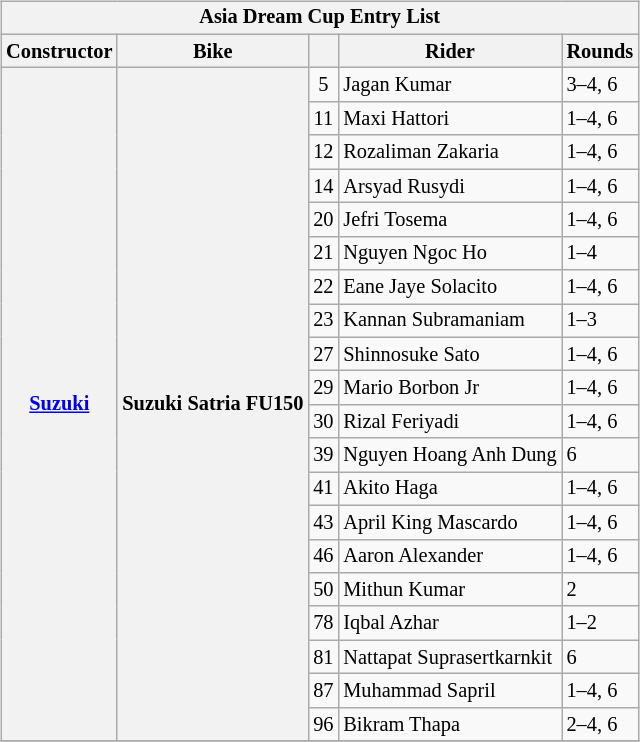<table>
<tr>
<td><br><table class="wikitable" style="font-size: 85%;">
<tr>
<th colspan=5>Asia Dream Cup Entry List</th>
</tr>
<tr>
<th>Constructor</th>
<th>Bike</th>
<th></th>
<th>Rider</th>
<th>Rounds</th>
</tr>
<tr>
<th rowspan="20"><a href='#'>Suzuki</a></th>
<th rowspan="20">Suzuki Satria FU150</th>
<td align=center>5</td>
<td> Jagan Kumar</td>
<td>3–4, 6</td>
</tr>
<tr>
<td align=center>11</td>
<td> Maxi Hattori</td>
<td>1–4, 6</td>
</tr>
<tr>
<td align=center>12</td>
<td> Rozaliman Zakaria</td>
<td>1–4, 6</td>
</tr>
<tr>
<td align=center>14</td>
<td> Arsyad Rusydi</td>
<td>1–4, 6</td>
</tr>
<tr>
<td align=center>20</td>
<td> Jefri Tosema</td>
<td>1–4, 6</td>
</tr>
<tr>
<td align=center>21</td>
<td> Nguyen Ngoc Ho</td>
<td>1–4</td>
</tr>
<tr>
<td align=center>22</td>
<td> Eane Jaye Solacito</td>
<td>1–4, 6</td>
</tr>
<tr>
<td align=center>23</td>
<td> Kannan Subramaniam</td>
<td>1–3</td>
</tr>
<tr>
<td align=center>27</td>
<td> Shinnosuke Sato</td>
<td>1–4, 6</td>
</tr>
<tr>
<td align=center>29</td>
<td> Mario Borbon Jr</td>
<td>1–4, 6</td>
</tr>
<tr>
<td align=center>30</td>
<td> Rizal Feriyadi</td>
<td>1–4, 6</td>
</tr>
<tr>
<td align=center>39</td>
<td> Nguyen Hoang Anh Dung</td>
<td>6</td>
</tr>
<tr>
<td align=center>41</td>
<td> Akito Haga</td>
<td>1–4, 6</td>
</tr>
<tr>
<td align=center>43</td>
<td> April King Mascardo</td>
<td>1–4, 6</td>
</tr>
<tr>
<td align=center>46</td>
<td> Aaron Alexander</td>
<td>1–4, 6</td>
</tr>
<tr>
<td align=center>50</td>
<td> Mithun Kumar</td>
<td>2</td>
</tr>
<tr>
<td align=center>78</td>
<td> Iqbal Azhar</td>
<td>1–2</td>
</tr>
<tr>
<td align=center>81</td>
<td> Nattapat Suprasertkarnkit</td>
<td>6</td>
</tr>
<tr>
<td align=center>87</td>
<td> Muhammad Sapril</td>
<td>1–4, 6</td>
</tr>
<tr>
<td align=center>96</td>
<td> Bikram Thapa</td>
<td>2–4, 6</td>
</tr>
<tr>
</tr>
</table>
</td>
</tr>
</table>
